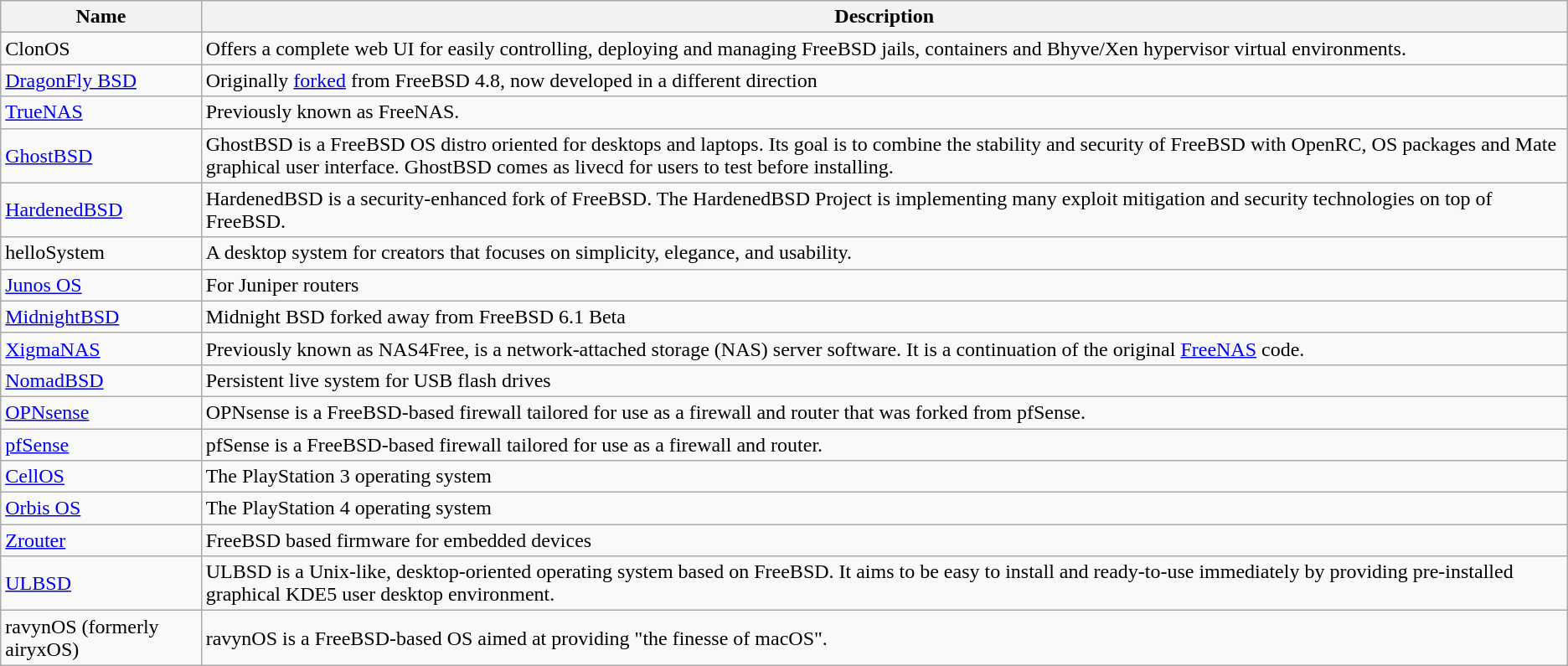<table class="wikitable sortable">
<tr>
<th>Name</th>
<th>Description</th>
</tr>
<tr>
<td>ClonOS</td>
<td>Offers a complete web UI for easily controlling, deploying and managing FreeBSD jails, containers and Bhyve/Xen hypervisor virtual environments.</td>
</tr>
<tr>
<td><a href='#'>DragonFly BSD</a></td>
<td>Originally <a href='#'>forked</a> from FreeBSD 4.8, now developed in a different direction</td>
</tr>
<tr>
<td><a href='#'>TrueNAS</a></td>
<td>Previously known as FreeNAS.</td>
</tr>
<tr>
<td><a href='#'>GhostBSD</a></td>
<td>GhostBSD is a FreeBSD OS distro oriented for desktops and laptops. Its goal is to combine the stability and security of FreeBSD with OpenRC, OS packages and Mate graphical user interface. GhostBSD comes as livecd for users to test before installing.</td>
</tr>
<tr>
<td><a href='#'>HardenedBSD</a></td>
<td>HardenedBSD is a security-enhanced fork of FreeBSD. The HardenedBSD Project is implementing many exploit mitigation and security technologies on top of FreeBSD.</td>
</tr>
<tr>
<td>helloSystem</td>
<td>A desktop system for creators that focuses on simplicity, elegance, and usability.</td>
</tr>
<tr>
<td><a href='#'>Junos OS</a></td>
<td>For Juniper routers</td>
</tr>
<tr>
<td><a href='#'>MidnightBSD</a></td>
<td>Midnight BSD forked away from FreeBSD 6.1 Beta</td>
</tr>
<tr>
<td><a href='#'>XigmaNAS</a></td>
<td>Previously known as NAS4Free, is a network-attached storage (NAS) server software. It is a continuation of the original <a href='#'>FreeNAS</a> code.</td>
</tr>
<tr>
<td><a href='#'>NomadBSD</a></td>
<td>Persistent live system for USB flash drives</td>
</tr>
<tr>
<td><a href='#'>OPNsense</a></td>
<td>OPNsense is a FreeBSD-based firewall tailored for use as a firewall and router that was forked from pfSense.</td>
</tr>
<tr>
<td><a href='#'>pfSense</a></td>
<td>pfSense is a FreeBSD-based firewall tailored for use as a firewall and router.</td>
</tr>
<tr>
<td><a href='#'>CellOS</a></td>
<td>The PlayStation 3 operating system</td>
</tr>
<tr>
<td><a href='#'>Orbis OS</a></td>
<td>The PlayStation 4 operating system</td>
</tr>
<tr>
<td><a href='#'>Zrouter</a></td>
<td>FreeBSD based firmware for embedded devices</td>
</tr>
<tr>
<td><a href='#'>ULBSD</a></td>
<td>ULBSD is a Unix-like, desktop-oriented operating system based on FreeBSD. It aims to be easy to install and ready-to-use immediately by providing pre-installed graphical KDE5 user desktop environment.</td>
</tr>
<tr>
<td>ravynOS (formerly airyxOS)</td>
<td>ravynOS is a FreeBSD-based OS aimed at providing "the finesse of macOS".</td>
</tr>
</table>
